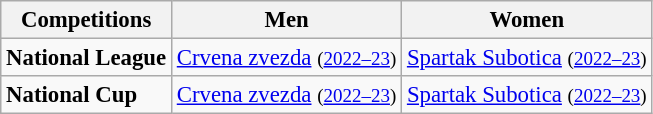<table class=wikitable style="font-size: 95%;">
<tr>
<th>Competitions</th>
<th>Men</th>
<th>Women</th>
</tr>
<tr>
<td><strong>National League</strong></td>
<td><a href='#'>Crvena zvezda</a> <small>(<a href='#'>2022–23</a>)</small></td>
<td><a href='#'>Spartak Subotica</a> <small>(<a href='#'>2022–23</a>)</small></td>
</tr>
<tr>
<td><strong>National Cup</strong></td>
<td><a href='#'>Crvena zvezda</a> <small>(<a href='#'>2022–23</a>)</small></td>
<td><a href='#'>Spartak Subotica</a> <small>(<a href='#'>2022–23</a>)</small></td>
</tr>
</table>
